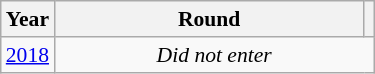<table class="wikitable" style="text-align: center; font-size:90%">
<tr>
<th>Year</th>
<th style="width:200px">Round</th>
<th></th>
</tr>
<tr>
<td><a href='#'>2018</a></td>
<td colspan="2"><em>Did not enter</em></td>
</tr>
</table>
